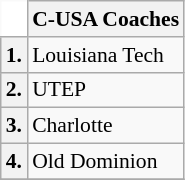<table class="wikitable" style="white-space:nowrap; font-size:90%;">
<tr>
<td ! colspan=1 style="background:white; border-top-style:hidden; border-left-style:hidden;"></td>
<th>C-USA Coaches</th>
</tr>
<tr>
<th>1.</th>
<td>Louisiana Tech</td>
</tr>
<tr>
<th>2.</th>
<td>UTEP</td>
</tr>
<tr>
<th>3.</th>
<td>Charlotte</td>
</tr>
<tr>
<th>4.</th>
<td>Old Dominion</td>
</tr>
<tr>
</tr>
</table>
